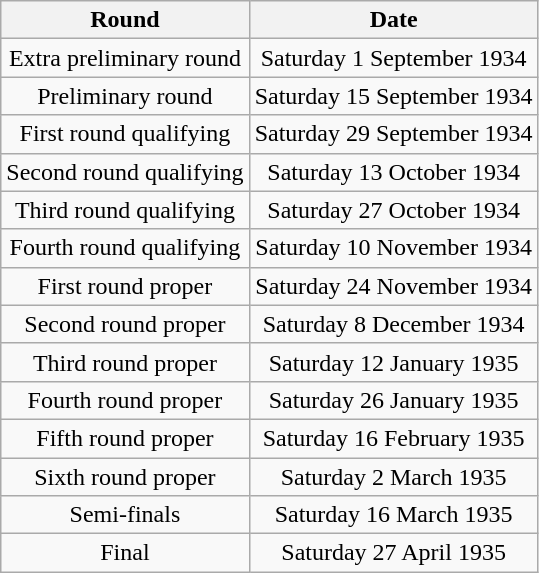<table class="wikitable" style="text-align: center">
<tr>
<th>Round</th>
<th>Date</th>
</tr>
<tr>
<td>Extra preliminary round</td>
<td>Saturday 1 September 1934</td>
</tr>
<tr>
<td>Preliminary round</td>
<td>Saturday 15 September 1934</td>
</tr>
<tr>
<td>First round qualifying</td>
<td>Saturday 29 September 1934</td>
</tr>
<tr>
<td>Second round qualifying</td>
<td>Saturday 13 October 1934</td>
</tr>
<tr>
<td>Third round qualifying</td>
<td>Saturday 27 October 1934</td>
</tr>
<tr>
<td>Fourth round qualifying</td>
<td>Saturday 10 November 1934</td>
</tr>
<tr>
<td>First round proper</td>
<td>Saturday 24 November 1934</td>
</tr>
<tr>
<td>Second round proper</td>
<td>Saturday 8 December 1934</td>
</tr>
<tr>
<td>Third round proper</td>
<td>Saturday 12 January 1935</td>
</tr>
<tr>
<td>Fourth round proper</td>
<td>Saturday 26 January 1935</td>
</tr>
<tr>
<td>Fifth round proper</td>
<td>Saturday 16 February 1935</td>
</tr>
<tr>
<td>Sixth round proper</td>
<td>Saturday 2 March 1935</td>
</tr>
<tr>
<td>Semi-finals</td>
<td>Saturday 16 March 1935</td>
</tr>
<tr>
<td>Final</td>
<td>Saturday 27 April 1935</td>
</tr>
</table>
